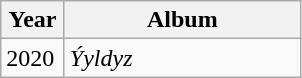<table class="wikitable">
<tr ">
<th style="width:35px;">Year</th>
<th style="width:150px;">Album</th>
</tr>
<tr>
<td>2020</td>
<td align="left"><em>Ýyldyz</em></td>
</tr>
</table>
